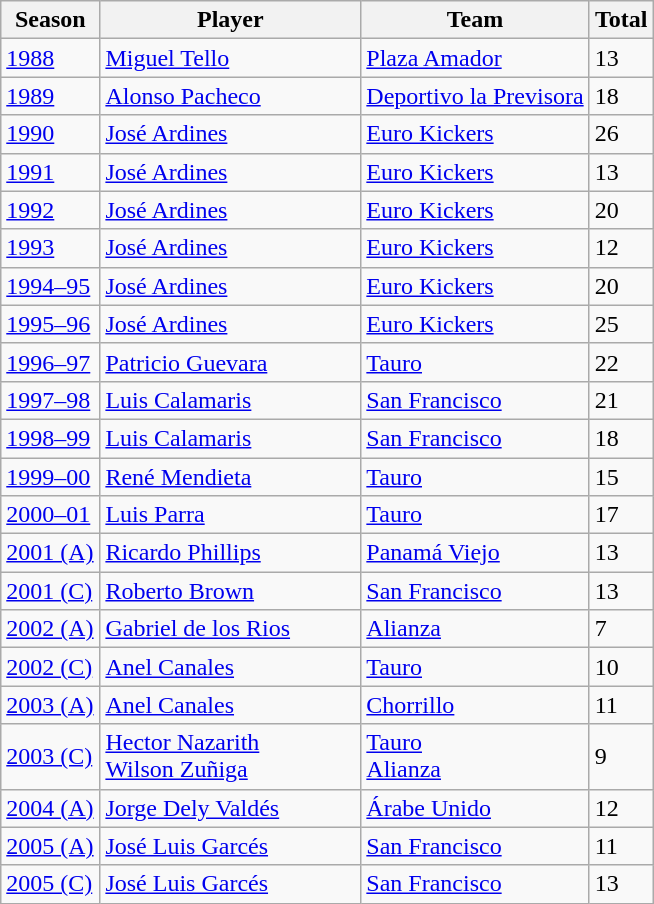<table class="wikitable">
<tr>
<th>Season</th>
<th width=40%>Player</th>
<th width=35%>Team</th>
<th>Total</th>
</tr>
<tr>
<td><a href='#'>1988</a></td>
<td> <a href='#'>Miguel Tello</a></td>
<td><a href='#'>Plaza Amador</a></td>
<td>13</td>
</tr>
<tr>
<td><a href='#'>1989</a></td>
<td> <a href='#'>Alonso Pacheco</a></td>
<td><a href='#'>Deportivo la Previsora</a></td>
<td>18</td>
</tr>
<tr>
<td><a href='#'>1990</a></td>
<td> <a href='#'>José Ardines</a></td>
<td><a href='#'>Euro Kickers</a></td>
<td>26</td>
</tr>
<tr>
<td><a href='#'>1991</a></td>
<td> <a href='#'>José Ardines</a></td>
<td><a href='#'>Euro Kickers</a></td>
<td>13</td>
</tr>
<tr>
<td><a href='#'>1992</a></td>
<td> <a href='#'>José Ardines</a></td>
<td><a href='#'>Euro Kickers</a></td>
<td>20</td>
</tr>
<tr>
<td><a href='#'>1993</a></td>
<td> <a href='#'>José Ardines</a></td>
<td><a href='#'>Euro Kickers</a></td>
<td>12</td>
</tr>
<tr>
<td><a href='#'>1994–95</a></td>
<td> <a href='#'>José Ardines</a></td>
<td><a href='#'>Euro Kickers</a></td>
<td>20</td>
</tr>
<tr>
<td><a href='#'>1995–96</a></td>
<td> <a href='#'>José Ardines</a></td>
<td><a href='#'>Euro Kickers</a></td>
<td>25</td>
</tr>
<tr>
<td><a href='#'>1996–97</a></td>
<td> <a href='#'>Patricio Guevara</a></td>
<td><a href='#'>Tauro</a></td>
<td>22</td>
</tr>
<tr>
<td><a href='#'>1997–98</a></td>
<td> <a href='#'>Luis Calamaris</a></td>
<td><a href='#'>San Francisco</a></td>
<td>21</td>
</tr>
<tr>
<td><a href='#'>1998–99</a></td>
<td> <a href='#'>Luis Calamaris</a></td>
<td><a href='#'>San Francisco</a></td>
<td>18</td>
</tr>
<tr>
<td><a href='#'>1999–00</a></td>
<td> <a href='#'>René Mendieta</a></td>
<td><a href='#'>Tauro</a></td>
<td>15</td>
</tr>
<tr>
<td><a href='#'>2000–01</a></td>
<td> <a href='#'>Luis Parra</a></td>
<td><a href='#'>Tauro</a></td>
<td>17</td>
</tr>
<tr>
<td><a href='#'>2001 (A)</a></td>
<td> <a href='#'>Ricardo Phillips</a></td>
<td><a href='#'>Panamá Viejo</a></td>
<td>13</td>
</tr>
<tr>
<td><a href='#'>2001 (C)</a></td>
<td> <a href='#'>Roberto Brown</a></td>
<td><a href='#'>San Francisco</a></td>
<td>13</td>
</tr>
<tr>
<td><a href='#'>2002 (A)</a></td>
<td> <a href='#'>Gabriel de los Rios</a></td>
<td><a href='#'>Alianza</a></td>
<td>7</td>
</tr>
<tr>
<td><a href='#'>2002 (C)</a></td>
<td> <a href='#'>Anel Canales</a></td>
<td><a href='#'>Tauro</a></td>
<td>10</td>
</tr>
<tr>
<td><a href='#'>2003 (A)</a></td>
<td> <a href='#'>Anel Canales</a></td>
<td><a href='#'>Chorrillo</a></td>
<td>11</td>
</tr>
<tr>
<td><a href='#'>2003 (C)</a></td>
<td> <a href='#'>Hector Nazarith</a><br> <a href='#'>Wilson Zuñiga</a></td>
<td><a href='#'>Tauro</a><br><a href='#'>Alianza</a></td>
<td>9</td>
</tr>
<tr>
<td><a href='#'>2004 (A)</a></td>
<td> <a href='#'>Jorge Dely Valdés</a></td>
<td><a href='#'>Árabe Unido</a></td>
<td>12</td>
</tr>
<tr>
<td><a href='#'>2005 (A)</a></td>
<td> <a href='#'>José Luis Garcés</a></td>
<td><a href='#'>San Francisco</a></td>
<td>11</td>
</tr>
<tr>
<td><a href='#'>2005 (C)</a></td>
<td> <a href='#'>José Luis Garcés</a></td>
<td><a href='#'>San Francisco</a></td>
<td>13</td>
</tr>
</table>
